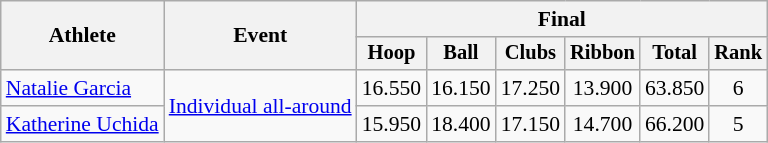<table class="wikitable" style="font-size:90%">
<tr>
<th rowspan="2">Athlete</th>
<th rowspan="2">Event</th>
<th colspan="6">Final</th>
</tr>
<tr style="font-size:95%">
<th>Hoop</th>
<th>Ball</th>
<th>Clubs</th>
<th>Ribbon</th>
<th>Total</th>
<th>Rank</th>
</tr>
<tr align=center>
<td align=left><a href='#'>Natalie Garcia</a></td>
<td align=left rowspan=2><a href='#'>Individual all-around</a></td>
<td>16.550</td>
<td>16.150</td>
<td>17.250</td>
<td>13.900</td>
<td>63.850</td>
<td>6</td>
</tr>
<tr align=center>
<td align=left><a href='#'>Katherine Uchida</a></td>
<td>15.950</td>
<td>18.400</td>
<td>17.150</td>
<td>14.700</td>
<td>66.200</td>
<td>5</td>
</tr>
</table>
